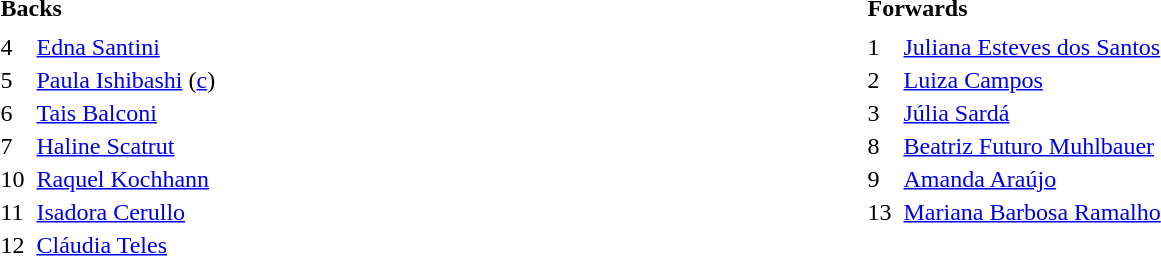<table style="text-align:left">
<tr>
<th colspan=2>Backs</th>
<th colspan=2>Forwards</th>
</tr>
<tr>
<th style="width:20px;"></th>
<th style="width:550px;"></th>
<th style="width:20px;"></th>
<th style="width:250px;"></th>
</tr>
<tr>
<td align=centre>4</td>
<td><a href='#'>Edna Santini</a></td>
<td align=centre>1</td>
<td><a href='#'>Juliana Esteves dos Santos</a></td>
</tr>
<tr>
<td align=centre>5</td>
<td><a href='#'>Paula Ishibashi</a> (<a href='#'>c</a>)</td>
<td align=centre>2</td>
<td><a href='#'>Luiza Campos</a></td>
</tr>
<tr>
<td align=centre>6</td>
<td><a href='#'>Tais Balconi</a></td>
<td align=centre>3</td>
<td><a href='#'>Júlia Sardá</a></td>
</tr>
<tr>
<td align=centre>7</td>
<td><a href='#'>Haline Scatrut</a></td>
<td align=centre>8</td>
<td><a href='#'>Beatriz Futuro Muhlbauer</a></td>
</tr>
<tr>
<td align=centre>10</td>
<td><a href='#'>Raquel Kochhann</a></td>
<td align=centre>9</td>
<td><a href='#'>Amanda Araújo</a></td>
</tr>
<tr>
<td align=centre>11</td>
<td><a href='#'>Isadora Cerullo</a></td>
<td align=centre>13</td>
<td><a href='#'>Mariana Barbosa Ramalho</a></td>
</tr>
<tr>
<td align=centre>12</td>
<td><a href='#'>Cláudia Teles</a></td>
<td align=centre></td>
<td></td>
</tr>
</table>
